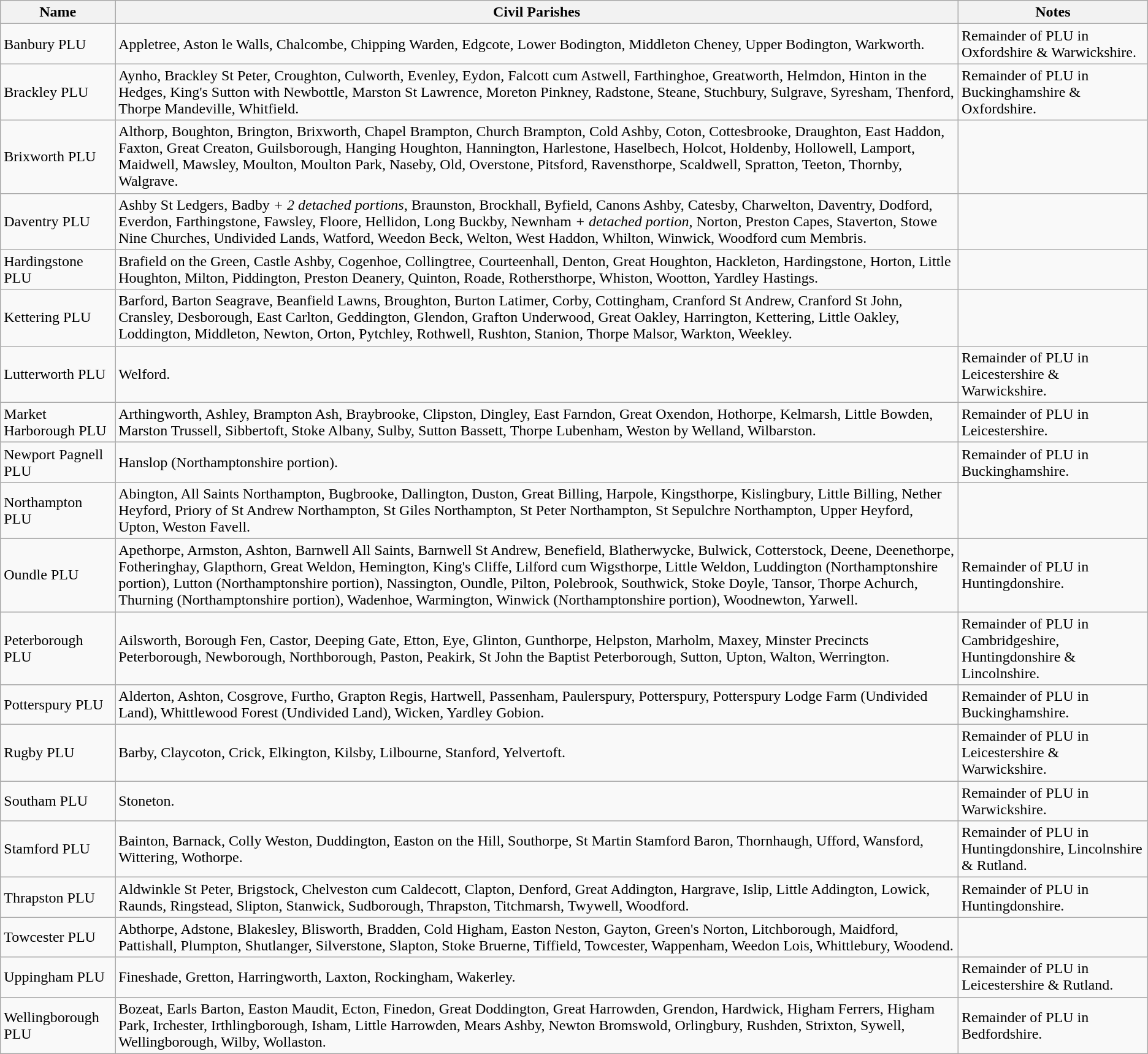<table class="wikitable">
<tr>
<th>Name</th>
<th>Civil Parishes</th>
<th>Notes</th>
</tr>
<tr>
<td>Banbury PLU</td>
<td>Appletree, Aston le Walls, Chalcombe, Chipping Warden, Edgcote, Lower Bodington, Middleton Cheney, Upper Bodington, Warkworth.</td>
<td>Remainder of PLU in Oxfordshire & Warwickshire.</td>
</tr>
<tr>
<td>Brackley PLU</td>
<td>Aynho, Brackley St Peter, Croughton, Culworth, Evenley, Eydon, Falcott cum Astwell, Farthinghoe, Greatworth, Helmdon, Hinton in the Hedges, King's Sutton with Newbottle, Marston St Lawrence, Moreton Pinkney, Radstone, Steane, Stuchbury, Sulgrave, Syresham, Thenford, Thorpe Mandeville, Whitfield.</td>
<td>Remainder of PLU in Buckinghamshire & Oxfordshire.</td>
</tr>
<tr>
<td>Brixworth PLU</td>
<td>Althorp, Boughton, Brington, Brixworth, Chapel Brampton, Church Brampton, Cold Ashby, Coton, Cottesbrooke, Draughton, East Haddon, Faxton, Great Creaton, Guilsborough, Hanging Houghton, Hannington, Harlestone, Haselbech, Holcot, Holdenby, Hollowell, Lamport, Maidwell, Mawsley, Moulton, Moulton Park, Naseby, Old, Overstone, Pitsford, Ravensthorpe, Scaldwell, Spratton, Teeton, Thornby, Walgrave.</td>
<td></td>
</tr>
<tr>
<td>Daventry PLU</td>
<td>Ashby St Ledgers, Badby <em>+ 2 detached portions</em>, Braunston, Brockhall, Byfield, Canons Ashby, Catesby, Charwelton, Daventry, Dodford, Everdon, Farthingstone, Fawsley, Floore, Hellidon, Long Buckby, Newnham <em>+ detached portion</em>, Norton, Preston Capes, Staverton, Stowe Nine Churches, Undivided Lands, Watford, Weedon Beck, Welton, West Haddon, Whilton, Winwick, Woodford cum Membris.</td>
<td></td>
</tr>
<tr>
<td>Hardingstone PLU</td>
<td>Brafield on the Green, Castle Ashby, Cogenhoe, Collingtree, Courteenhall, Denton, Great Houghton, Hackleton, Hardingstone, Horton, Little Houghton, Milton, Piddington, Preston Deanery, Quinton, Roade, Rothersthorpe, Whiston, Wootton, Yardley Hastings.</td>
<td></td>
</tr>
<tr>
<td>Kettering PLU</td>
<td>Barford, Barton Seagrave, Beanfield Lawns, Broughton, Burton Latimer, Corby, Cottingham, Cranford St Andrew, Cranford St John, Cransley, Desborough, East Carlton, Geddington, Glendon, Grafton Underwood, Great Oakley, Harrington, Kettering, Little Oakley, Loddington, Middleton, Newton, Orton, Pytchley, Rothwell, Rushton, Stanion, Thorpe Malsor, Warkton, Weekley.</td>
<td></td>
</tr>
<tr>
<td>Lutterworth PLU</td>
<td>Welford.</td>
<td>Remainder of PLU in Leicestershire & Warwickshire.</td>
</tr>
<tr>
<td>Market Harborough PLU</td>
<td>Arthingworth, Ashley, Brampton Ash, Braybrooke, Clipston, Dingley, East Farndon, Great Oxendon, Hothorpe, Kelmarsh, Little Bowden, Marston Trussell, Sibbertoft, Stoke Albany, Sulby, Sutton Bassett, Thorpe Lubenham, Weston by Welland, Wilbarston.</td>
<td>Remainder of PLU in Leicestershire.</td>
</tr>
<tr>
<td>Newport Pagnell PLU</td>
<td>Hanslop (Northamptonshire portion).</td>
<td>Remainder of PLU in Buckinghamshire.</td>
</tr>
<tr>
<td>Northampton PLU</td>
<td>Abington, All Saints Northampton, Bugbrooke, Dallington, Duston, Great Billing, Harpole, Kingsthorpe, Kislingbury, Little Billing, Nether Heyford, Priory of St Andrew Northampton, St Giles Northampton, St Peter Northampton, St Sepulchre Northampton, Upper Heyford, Upton, Weston Favell.</td>
<td></td>
</tr>
<tr>
<td>Oundle PLU</td>
<td>Apethorpe, Armston, Ashton, Barnwell All Saints, Barnwell St Andrew, Benefield, Blatherwycke, Bulwick, Cotterstock, Deene, Deenethorpe, Fotheringhay, Glapthorn, Great Weldon, Hemington, King's Cliffe, Lilford cum Wigsthorpe, Little Weldon, Luddington (Northamptonshire portion), Lutton (Northamptonshire portion), Nassington, Oundle, Pilton, Polebrook, Southwick, Stoke Doyle, Tansor, Thorpe Achurch, Thurning (Northamptonshire portion), Wadenhoe, Warmington, Winwick (Northamptonshire portion), Woodnewton, Yarwell.</td>
<td>Remainder of PLU in Huntingdonshire.</td>
</tr>
<tr>
<td>Peterborough PLU</td>
<td>Ailsworth, Borough Fen, Castor, Deeping Gate, Etton, Eye, Glinton, Gunthorpe, Helpston, Marholm, Maxey, Minster Precincts Peterborough, Newborough, Northborough, Paston, Peakirk, St John the Baptist Peterborough, Sutton, Upton, Walton, Werrington.</td>
<td>Remainder of PLU in Cambridgeshire, Huntingdonshire & Lincolnshire.</td>
</tr>
<tr>
<td>Potterspury PLU</td>
<td>Alderton, Ashton, Cosgrove, Furtho, Grapton Regis, Hartwell, Passenham, Paulerspury, Potterspury, Potterspury Lodge Farm (Undivided Land), Whittlewood Forest (Undivided Land), Wicken, Yardley Gobion.</td>
<td>Remainder of PLU in Buckinghamshire.</td>
</tr>
<tr>
<td>Rugby PLU</td>
<td>Barby, Claycoton, Crick, Elkington, Kilsby, Lilbourne, Stanford, Yelvertoft.</td>
<td>Remainder of PLU in Leicestershire & Warwickshire.</td>
</tr>
<tr>
<td>Southam PLU</td>
<td>Stoneton.</td>
<td>Remainder of PLU in Warwickshire.</td>
</tr>
<tr>
<td>Stamford PLU</td>
<td>Bainton, Barnack, Colly Weston, Duddington, Easton on the Hill, Southorpe, St Martin Stamford Baron, Thornhaugh, Ufford, Wansford, Wittering, Wothorpe.</td>
<td>Remainder of PLU in Huntingdonshire, Lincolnshire & Rutland.</td>
</tr>
<tr>
<td>Thrapston PLU</td>
<td>Aldwinkle St Peter, Brigstock, Chelveston cum Caldecott, Clapton, Denford, Great Addington, Hargrave, Islip, Little Addington, Lowick, Raunds, Ringstead, Slipton, Stanwick, Sudborough, Thrapston, Titchmarsh, Twywell, Woodford.</td>
<td>Remainder of PLU in Huntingdonshire.</td>
</tr>
<tr>
<td>Towcester PLU</td>
<td>Abthorpe, Adstone, Blakesley, Blisworth, Bradden, Cold Higham, Easton Neston, Gayton, Green's Norton, Litchborough, Maidford, Pattishall, Plumpton, Shutlanger, Silverstone, Slapton, Stoke Bruerne, Tiffield, Towcester, Wappenham, Weedon Lois, Whittlebury, Woodend.</td>
<td></td>
</tr>
<tr>
<td>Uppingham PLU</td>
<td>Fineshade, Gretton, Harringworth, Laxton, Rockingham, Wakerley.</td>
<td>Remainder of PLU in Leicestershire & Rutland.</td>
</tr>
<tr>
<td>Wellingborough PLU</td>
<td>Bozeat, Earls Barton, Easton Maudit, Ecton, Finedon, Great Doddington, Great Harrowden, Grendon, Hardwick, Higham Ferrers, Higham Park, Irchester, Irthlingborough, Isham, Little Harrowden, Mears Ashby, Newton Bromswold, Orlingbury, Rushden, Strixton, Sywell, Wellingborough, Wilby, Wollaston.</td>
<td>Remainder of PLU in Bedfordshire.</td>
</tr>
</table>
